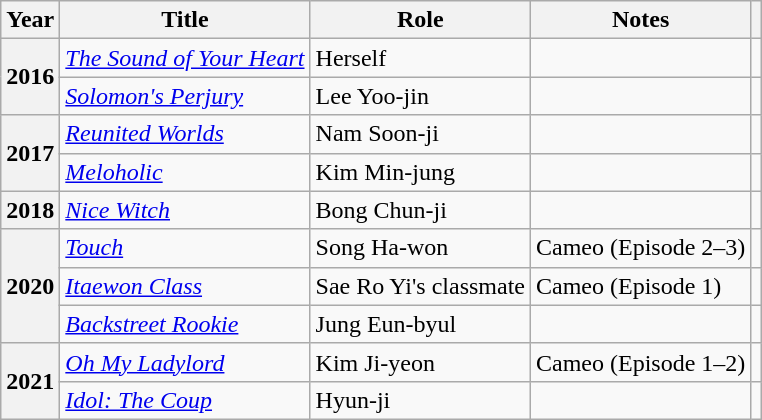<table class="wikitable  plainrowheaders">
<tr>
<th scope="col">Year</th>
<th scope="col">Title</th>
<th scope="col">Role</th>
<th scope="col">Notes</th>
<th scope="col" class="unsortable"></th>
</tr>
<tr>
<th scope="row" rowspan="2">2016</th>
<td><em><a href='#'>The Sound of Your Heart</a></em></td>
<td>Herself</td>
<td></td>
<td style="text-align:center"></td>
</tr>
<tr>
<td><em><a href='#'>Solomon's Perjury</a></em></td>
<td>Lee Yoo-jin</td>
<td></td>
<td style="text-align:center"></td>
</tr>
<tr>
<th scope="row" rowspan="2">2017</th>
<td><em><a href='#'>Reunited Worlds</a></em></td>
<td>Nam Soon-ji</td>
<td></td>
<td style="text-align:center"></td>
</tr>
<tr>
<td><em><a href='#'>Meloholic</a></em></td>
<td>Kim Min-jung</td>
<td></td>
<td style="text-align:center"></td>
</tr>
<tr>
<th scope="row">2018</th>
<td><em><a href='#'>Nice Witch</a></em></td>
<td>Bong Chun-ji</td>
<td></td>
<td style="text-align:center"></td>
</tr>
<tr>
<th scope="row" rowspan="3">2020</th>
<td><em><a href='#'>Touch</a></em></td>
<td>Song Ha-won</td>
<td>Cameo (Episode 2–3)</td>
<td style="text-align:center"></td>
</tr>
<tr>
<td><em><a href='#'>Itaewon Class</a></em></td>
<td>Sae Ro Yi's classmate</td>
<td>Cameo (Episode 1)</td>
<td style="text-align:center"></td>
</tr>
<tr>
<td><em><a href='#'>Backstreet Rookie</a></em></td>
<td>Jung Eun-byul</td>
<td></td>
<td style="text-align:center"></td>
</tr>
<tr>
<th scope="row" rowspan="2">2021</th>
<td><em><a href='#'>Oh My Ladylord</a></em></td>
<td>Kim Ji-yeon</td>
<td>Cameo (Episode 1–2)</td>
<td style="text-align:center"></td>
</tr>
<tr>
<td><em><a href='#'>Idol: The Coup</a></em></td>
<td>Hyun-ji</td>
<td></td>
<td style="text-align:center"></td>
</tr>
</table>
